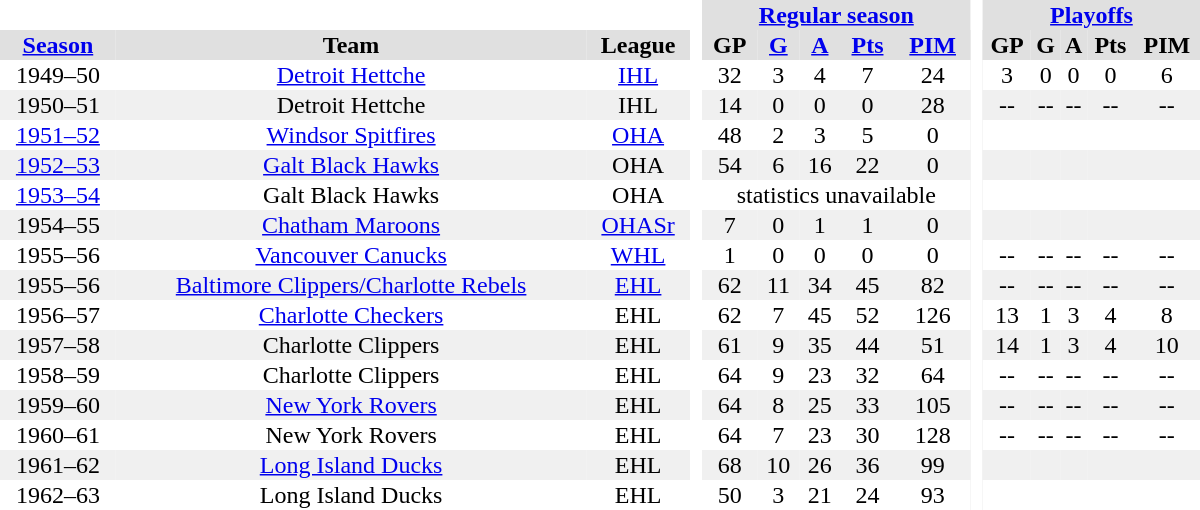<table border="0" cellpadding="1" cellspacing="0" ID="Table3" style="text-align:center; width:50em">
<tr style="background:#e0e0e0;">
<th colspan="3" style="background:#fff;"> </th>
<th rowspan="99" style="background:#fff;"> </th>
<th colspan="5"><a href='#'>Regular season</a></th>
<th rowspan="99" style="background:#fff;"> </th>
<th colspan="5"><a href='#'>Playoffs</a></th>
</tr>
<tr style="background:#e0e0e0;">
<th><a href='#'>Season</a></th>
<th>Team</th>
<th>League</th>
<th>GP</th>
<th><a href='#'>G</a></th>
<th><a href='#'>A</a></th>
<th><a href='#'>Pts</a></th>
<th><a href='#'>PIM</a></th>
<th>GP</th>
<th>G</th>
<th>A</th>
<th>Pts</th>
<th>PIM</th>
</tr>
<tr>
<td>1949–50</td>
<td><a href='#'>Detroit Hettche</a></td>
<td><a href='#'>IHL</a></td>
<td>32</td>
<td>3</td>
<td>4</td>
<td>7</td>
<td>24</td>
<td>3</td>
<td>0</td>
<td>0</td>
<td>0</td>
<td>6</td>
</tr>
<tr style="background:#f0f0f0;">
<td>1950–51</td>
<td>Detroit Hettche</td>
<td>IHL</td>
<td>14</td>
<td>0</td>
<td>0</td>
<td>0</td>
<td>28</td>
<td>--</td>
<td>--</td>
<td>--</td>
<td>--</td>
<td>--</td>
</tr>
<tr>
<td><a href='#'>1951–52</a></td>
<td><a href='#'>Windsor Spitfires</a></td>
<td><a href='#'>OHA</a></td>
<td>48</td>
<td>2</td>
<td>3</td>
<td>5</td>
<td>0</td>
<td></td>
<td></td>
<td></td>
<td></td>
<td></td>
</tr>
<tr style="background:#f0f0f0;">
<td><a href='#'>1952–53</a></td>
<td><a href='#'>Galt Black Hawks</a></td>
<td>OHA</td>
<td>54</td>
<td>6</td>
<td>16</td>
<td>22</td>
<td>0</td>
<td></td>
<td></td>
<td></td>
<td></td>
<td></td>
</tr>
<tr>
<td><a href='#'>1953–54</a></td>
<td>Galt Black Hawks</td>
<td>OHA</td>
<td colspan=5>statistics unavailable</td>
<td></td>
<td></td>
<td></td>
<td></td>
<td></td>
</tr>
<tr style="background:#f0f0f0;">
<td>1954–55</td>
<td><a href='#'>Chatham Maroons</a></td>
<td><a href='#'>OHASr</a></td>
<td>7</td>
<td>0</td>
<td>1</td>
<td>1</td>
<td>0</td>
<td></td>
<td></td>
<td></td>
<td></td>
<td></td>
</tr>
<tr>
<td>1955–56</td>
<td><a href='#'>Vancouver Canucks</a></td>
<td><a href='#'>WHL</a></td>
<td>1</td>
<td>0</td>
<td>0</td>
<td>0</td>
<td>0</td>
<td>--</td>
<td>--</td>
<td>--</td>
<td>--</td>
<td>--</td>
</tr>
<tr style="background:#f0f0f0;">
<td>1955–56</td>
<td><a href='#'>Baltimore Clippers/Charlotte Rebels</a></td>
<td><a href='#'>EHL</a></td>
<td>62</td>
<td>11</td>
<td>34</td>
<td>45</td>
<td>82</td>
<td>--</td>
<td>--</td>
<td>--</td>
<td>--</td>
<td>--</td>
</tr>
<tr>
<td>1956–57</td>
<td><a href='#'>Charlotte Checkers</a></td>
<td>EHL</td>
<td>62</td>
<td>7</td>
<td>45</td>
<td>52</td>
<td>126</td>
<td>13</td>
<td>1</td>
<td>3</td>
<td>4</td>
<td>8</td>
</tr>
<tr style="background:#f0f0f0;">
<td>1957–58</td>
<td>Charlotte Clippers</td>
<td>EHL</td>
<td>61</td>
<td>9</td>
<td>35</td>
<td>44</td>
<td>51</td>
<td>14</td>
<td>1</td>
<td>3</td>
<td>4</td>
<td>10</td>
</tr>
<tr>
<td>1958–59</td>
<td>Charlotte Clippers</td>
<td>EHL</td>
<td>64</td>
<td>9</td>
<td>23</td>
<td>32</td>
<td>64</td>
<td>--</td>
<td>--</td>
<td>--</td>
<td>--</td>
<td>--</td>
</tr>
<tr style="background:#f0f0f0;">
<td>1959–60</td>
<td><a href='#'>New York Rovers</a></td>
<td>EHL</td>
<td>64</td>
<td>8</td>
<td>25</td>
<td>33</td>
<td>105</td>
<td>--</td>
<td>--</td>
<td>--</td>
<td>--</td>
<td>--</td>
</tr>
<tr>
<td>1960–61</td>
<td>New York Rovers</td>
<td>EHL</td>
<td>64</td>
<td>7</td>
<td>23</td>
<td>30</td>
<td>128</td>
<td>--</td>
<td>--</td>
<td>--</td>
<td>--</td>
<td>--</td>
</tr>
<tr style="background:#f0f0f0;">
<td>1961–62</td>
<td><a href='#'>Long Island Ducks</a></td>
<td>EHL</td>
<td>68</td>
<td>10</td>
<td>26</td>
<td>36</td>
<td>99</td>
<td></td>
<td></td>
<td></td>
<td></td>
<td></td>
</tr>
<tr>
<td>1962–63</td>
<td>Long Island Ducks</td>
<td>EHL</td>
<td>50</td>
<td>3</td>
<td>21</td>
<td>24</td>
<td>93</td>
<td></td>
<td></td>
<td></td>
<td></td>
<td></td>
</tr>
</table>
